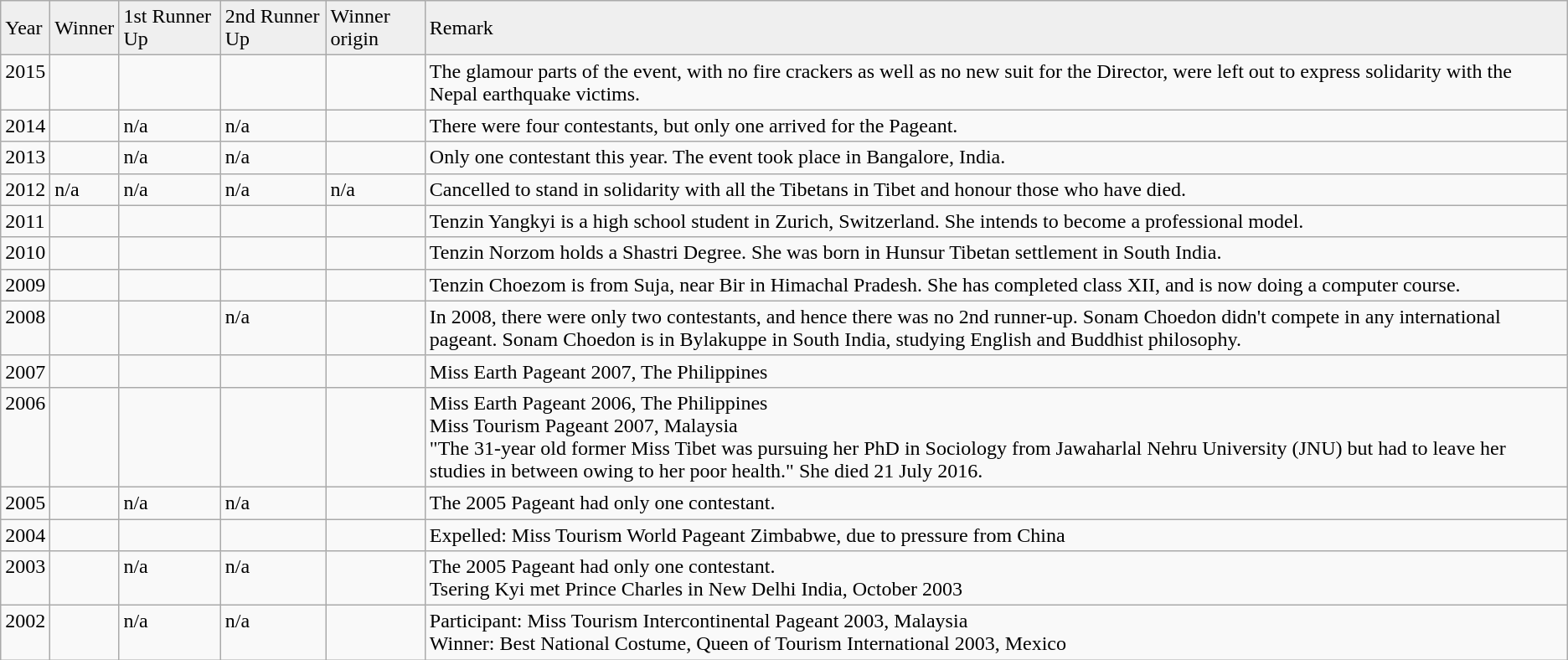<table class="sortable wikitable">
<tr bgcolor="#efefef">
<td>Year</td>
<td>Winner</td>
<td>1st Runner Up</td>
<td>2nd Runner Up</td>
<td>Winner origin</td>
<td>Remark</td>
</tr>
<tr style="vertical-align: top;">
<td>2015</td>
<td></td>
<td></td>
<td></td>
<td></td>
<td>The glamour parts of the event, with no fire crackers as well as no new suit for the Director, were left out to express solidarity with the Nepal earthquake victims. </td>
</tr>
<tr style="vertical-align: top;">
<td>2014</td>
<td></td>
<td>n/a</td>
<td>n/a</td>
<td></td>
<td>There were four contestants, but only one arrived for the Pageant. </td>
</tr>
<tr style="vertical-align: top;">
<td>2013</td>
<td></td>
<td>n/a</td>
<td>n/a</td>
<td></td>
<td>Only one contestant this year. The event took place in Bangalore, India. </td>
</tr>
<tr style="vertical-align: top;">
<td>2012</td>
<td>n/a</td>
<td>n/a</td>
<td>n/a</td>
<td>n/a</td>
<td>Cancelled to stand in solidarity with all the Tibetans in Tibet and honour those who have died. </td>
</tr>
<tr style="vertical-align: top;">
<td>2011</td>
<td></td>
<td></td>
<td></td>
<td></td>
<td>Tenzin Yangkyi is a high school student in Zurich, Switzerland. She intends to become a professional model. </td>
</tr>
<tr style="vertical-align: top;">
<td>2010</td>
<td></td>
<td></td>
<td></td>
<td></td>
<td>Tenzin Norzom holds a Shastri Degree. She was born in Hunsur Tibetan settlement in South India. </td>
</tr>
<tr style="vertical-align: top;">
<td>2009</td>
<td></td>
<td></td>
<td></td>
<td></td>
<td>Tenzin Choezom is from Suja, near Bir in Himachal Pradesh. She has completed class XII, and is now doing a computer course. </td>
</tr>
<tr style="vertical-align: top;">
<td>2008</td>
<td></td>
<td></td>
<td>n/a</td>
<td></td>
<td>In 2008, there were only two contestants, and hence there was no 2nd runner-up. Sonam Choedon didn't compete in any international pageant. Sonam Choedon is in Bylakuppe in South India, studying English and Buddhist philosophy.  </td>
</tr>
<tr style="vertical-align: top;">
<td>2007</td>
<td></td>
<td></td>
<td></td>
<td></td>
<td>Miss Earth Pageant 2007, The Philippines   </td>
</tr>
<tr style="vertical-align: top;">
<td>2006</td>
<td></td>
<td></td>
<td></td>
<td></td>
<td>Miss Earth Pageant 2006, The Philippines <br>Miss Tourism Pageant 2007, Malaysia   <br>"The 31-year old former Miss Tibet was pursuing her PhD in Sociology from Jawaharlal Nehru University (JNU) but had to leave her studies in between owing to her poor health." She died 21 July 2016.</td>
</tr>
<tr style="vertical-align: top;">
<td>2005</td>
<td></td>
<td>n/a</td>
<td>n/a</td>
<td></td>
<td>The 2005 Pageant had only one contestant.  </td>
</tr>
<tr style="vertical-align: top;">
<td>2004</td>
<td></td>
<td></td>
<td></td>
<td></td>
<td>Expelled: Miss Tourism World Pageant Zimbabwe, due to pressure from China   </td>
</tr>
<tr style="vertical-align: top;">
<td>2003</td>
<td></td>
<td>n/a</td>
<td>n/a</td>
<td></td>
<td>The 2005 Pageant had only one contestant.<br>Tsering Kyi met Prince Charles in New Delhi India, October 2003   </td>
</tr>
<tr style="vertical-align: top;">
<td>2002</td>
<td></td>
<td>n/a</td>
<td>n/a</td>
<td></td>
<td>Participant: Miss Tourism Intercontinental Pageant 2003, Malaysia <br>Winner: Best National Costume,  Queen of Tourism International 2003, Mexico   </td>
</tr>
</table>
